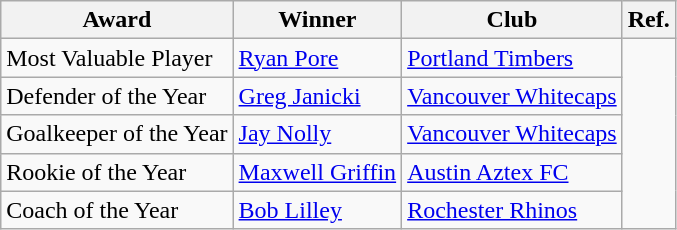<table class="wikitable">
<tr>
<th>Award</th>
<th>Winner</th>
<th>Club</th>
<th>Ref.</th>
</tr>
<tr>
<td>Most Valuable Player</td>
<td> <a href='#'>Ryan Pore</a></td>
<td><a href='#'>Portland Timbers</a></td>
<td rowspan="5" align="center"></td>
</tr>
<tr>
<td>Defender of the Year</td>
<td> <a href='#'>Greg Janicki</a></td>
<td><a href='#'>Vancouver Whitecaps</a></td>
</tr>
<tr>
<td>Goalkeeper of the Year</td>
<td> <a href='#'>Jay Nolly</a></td>
<td><a href='#'>Vancouver Whitecaps</a></td>
</tr>
<tr>
<td>Rookie of the Year</td>
<td> <a href='#'>Maxwell Griffin</a></td>
<td><a href='#'>Austin Aztex FC</a></td>
</tr>
<tr>
<td>Coach of the Year</td>
<td> <a href='#'>Bob Lilley</a></td>
<td><a href='#'>Rochester Rhinos</a></td>
</tr>
</table>
